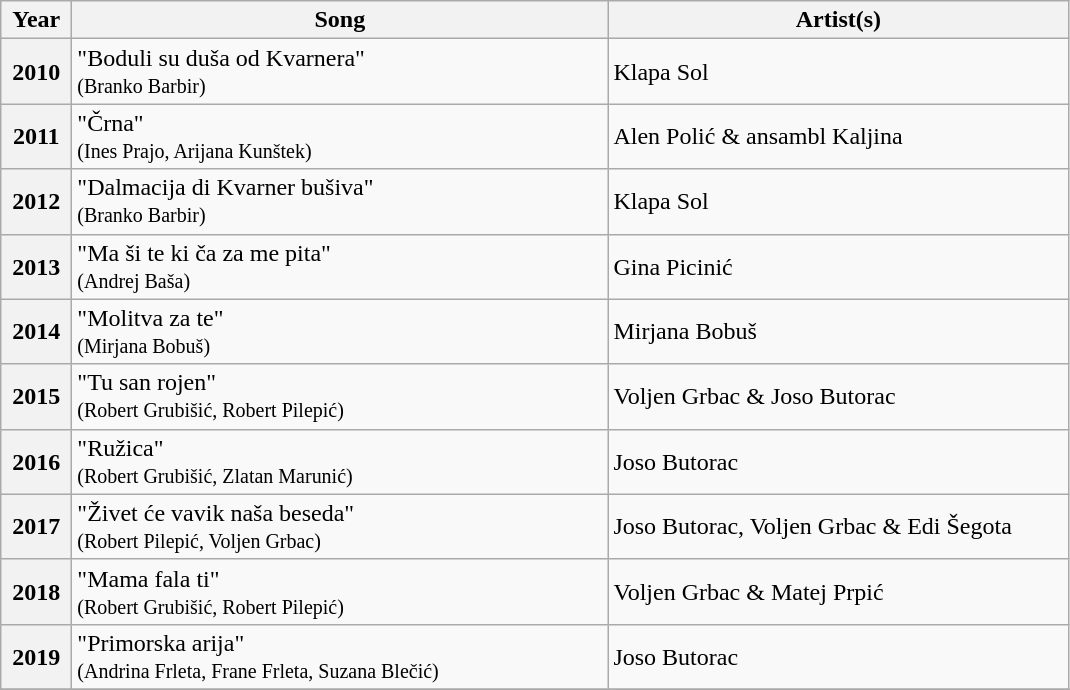<table class="wikitable plainrowheaders">
<tr>
<th style="width:40px;">Year</th>
<th style="width:350px;">Song</th>
<th style="width:300px;">Artist(s)</th>
</tr>
<tr>
<th scope="row">2010</th>
<td>"Boduli su duša od Kvarnera"<br><small>(Branko Barbir)</small></td>
<td>Klapa Sol</td>
</tr>
<tr>
<th scope="row">2011</th>
<td>"Črna"<br><small>(Ines Prajo, Arijana Kunštek)</small></td>
<td>Alen Polić & ansambl Kaljina</td>
</tr>
<tr>
<th scope="row">2012</th>
<td>"Dalmacija di Kvarner bušiva"<br><small>(Branko Barbir)</small></td>
<td>Klapa Sol</td>
</tr>
<tr>
<th scope="row">2013</th>
<td>"Ma ši te ki ča za me pita"<br><small>(Andrej Baša)</small></td>
<td>Gina Picinić</td>
</tr>
<tr>
<th scope="row">2014</th>
<td>"Molitva za te" <br><small>(Mirjana Bobuš)</small><br></td>
<td>Mirjana Bobuš</td>
</tr>
<tr>
<th scope="row">2015</th>
<td>"Tu san rojen"<br><small>(Robert Grubišić, Robert Pilepić)</small></td>
<td>Voljen Grbac & Joso Butorac</td>
</tr>
<tr>
<th scope="row">2016</th>
<td>"Ružica" <br><small>(Robert Grubišić, Zlatan Marunić)</small></td>
<td>Joso Butorac</td>
</tr>
<tr>
<th scope="row">2017</th>
<td>"Živet će vavik naša beseda"<br><small>(Robert Pilepić, Voljen Grbac)</small></td>
<td>Joso Butorac, Voljen Grbac & Edi Šegota</td>
</tr>
<tr>
<th scope="row">2018</th>
<td>"Mama fala ti" <br><small>(Robert Grubišić, Robert Pilepić)</small></td>
<td>Voljen Grbac & Matej Prpić</td>
</tr>
<tr>
<th scope="row">2019</th>
<td>"Primorska arija"<br><small>(Andrina Frleta, Frane Frleta, Suzana Blečić)</small></td>
<td>Joso Butorac</td>
</tr>
<tr>
</tr>
</table>
